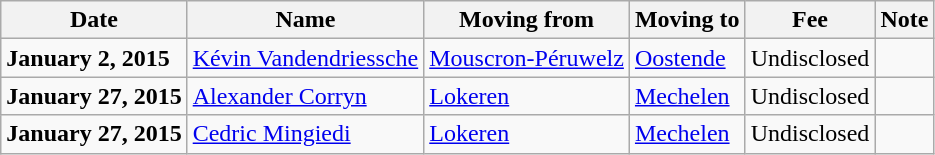<table class="wikitable sortable">
<tr>
<th>Date</th>
<th>Name</th>
<th>Moving from</th>
<th>Moving to</th>
<th>Fee</th>
<th>Note</th>
</tr>
<tr>
<td><strong>January 2, 2015</strong></td>
<td> <a href='#'>Kévin Vandendriessche</a></td>
<td> <a href='#'>Mouscron-Péruwelz</a></td>
<td> <a href='#'>Oostende</a></td>
<td>Undisclosed </td>
<td></td>
</tr>
<tr>
<td><strong>January 27, 2015</strong></td>
<td> <a href='#'>Alexander Corryn</a></td>
<td> <a href='#'>Lokeren</a></td>
<td> <a href='#'>Mechelen</a></td>
<td>Undisclosed </td>
<td></td>
</tr>
<tr>
<td><strong>January 27, 2015</strong></td>
<td> <a href='#'>Cedric Mingiedi</a></td>
<td> <a href='#'>Lokeren</a></td>
<td> <a href='#'>Mechelen</a></td>
<td>Undisclosed </td>
<td></td>
</tr>
</table>
